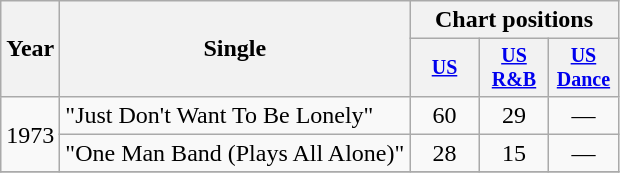<table class="wikitable" style="text-align:center;">
<tr>
<th rowspan="2">Year</th>
<th rowspan="2">Single</th>
<th colspan="3">Chart positions</th>
</tr>
<tr style="font-size:smaller;">
<th width="40"><a href='#'>US</a></th>
<th width="40"><a href='#'>US<br>R&B</a></th>
<th width="40"><a href='#'>US<br>Dance</a></th>
</tr>
<tr>
<td rowspan="2">1973</td>
<td align="left">"Just Don't Want To Be Lonely"</td>
<td>60</td>
<td>29</td>
<td>—</td>
</tr>
<tr>
<td align="left">"One Man Band (Plays All Alone)"</td>
<td>28</td>
<td>15</td>
<td>—</td>
</tr>
<tr>
</tr>
</table>
